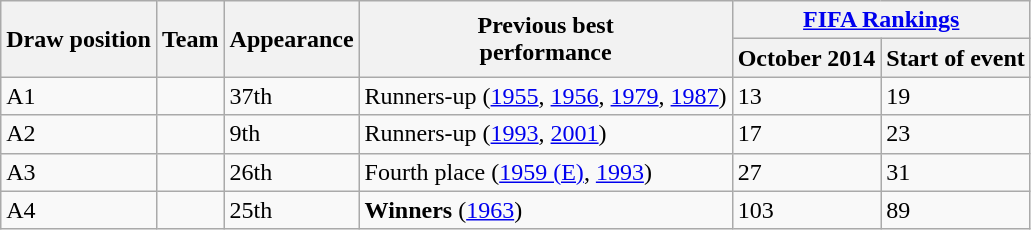<table class="wikitable sortable" style="text-align:left;">
<tr>
<th rowspan=2>Draw position</th>
<th rowspan=2>Team</th>
<th rowspan=2>Appearance</th>
<th rowspan=2>Previous best<br>performance</th>
<th colspan=2><a href='#'>FIFA Rankings</a></th>
</tr>
<tr>
<th>October 2014</th>
<th>Start of event</th>
</tr>
<tr>
<td>A1</td>
<td style=white-space:nowrap></td>
<td data-sort-value="37">37th</td>
<td data-sort-value="6.04">Runners-up (<a href='#'>1955</a>, <a href='#'>1956</a>, <a href='#'>1979</a>, <a href='#'>1987</a>)</td>
<td>13</td>
<td>19</td>
</tr>
<tr>
<td>A2</td>
<td style=white-space:nowrap></td>
<td data-sort-value="9">9th</td>
<td data-sort-value="6.02">Runners-up (<a href='#'>1993</a>, <a href='#'>2001</a>)</td>
<td>17</td>
<td>23</td>
</tr>
<tr>
<td>A3</td>
<td style=white-space:nowrap></td>
<td data-sort-value="26">26th</td>
<td data-sort-value="4.02">Fourth place (<a href='#'>1959 (E)</a>, <a href='#'>1993</a>)</td>
<td>27</td>
<td>31</td>
</tr>
<tr>
<td>A4</td>
<td style=white-space:nowrap></td>
<td data-sort-value="25">25th</td>
<td data-sort-value="7.01"><strong>Winners</strong> (<a href='#'>1963</a>)</td>
<td>103</td>
<td>89</td>
</tr>
</table>
